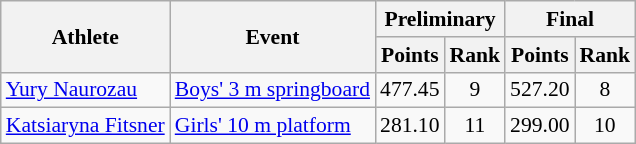<table class="wikitable" style="font-size:90%;">
<tr>
<th rowspan=2>Athlete</th>
<th rowspan=2>Event</th>
<th colspan=2>Preliminary</th>
<th colspan=2>Final</th>
</tr>
<tr>
<th>Points</th>
<th>Rank</th>
<th>Points</th>
<th>Rank</th>
</tr>
<tr align=center>
<td align=left><a href='#'>Yury Naurozau</a></td>
<td align=left><a href='#'>Boys' 3 m springboard</a></td>
<td>477.45</td>
<td>9</td>
<td>527.20</td>
<td>8</td>
</tr>
<tr align=center>
<td align=left><a href='#'>Katsiaryna Fitsner</a></td>
<td align=left><a href='#'>Girls' 10 m platform</a></td>
<td>281.10</td>
<td>11</td>
<td>299.00</td>
<td>10</td>
</tr>
</table>
